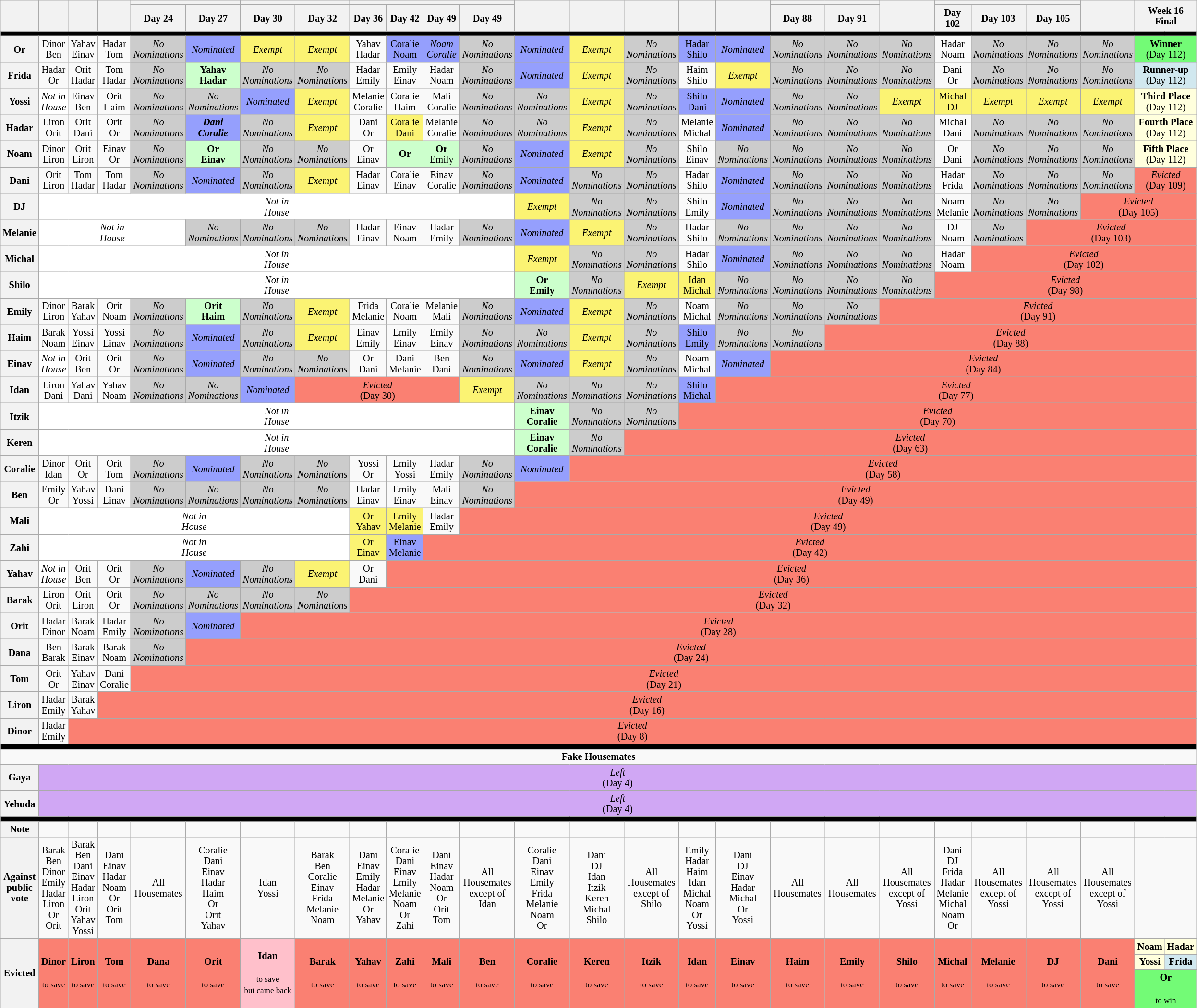<table class="wikitable" style="text-align:center; width:auto; font-size:85%; line-height:15px">
<tr>
<th rowspan="2" style="width: 1%;"></th>
<th rowspan="2" style="width: 5%;"></th>
<th rowspan="2" style="width: 5%;"></th>
<th rowspan="2" style="width: 5%;"></th>
<th colspan="2" style="width: 5%;"></th>
<th colspan="2" style="width: 5%;"></th>
<th colspan="2" style="width: 5%;"></th>
<th colspan="2"></th>
<th rowspan="2" style="width: 5%;"></th>
<th rowspan="2" style="width: 5%;"></th>
<th rowspan="2" style="width: 5%;"></th>
<th rowspan="2" style="width: 5%;"></th>
<th rowspan="2" style="width: 5%;"></th>
<th colspan="2" style="width: 5%;"></th>
<th rowspan="2" style="width: 5%;"></th>
<th colspan="3" style="width: 5%;"></th>
<th rowspan="2" style="width: 5%;"></th>
<th colspan="2" rowspan="2" style="width: 10%;">Week 16<br>Final</th>
</tr>
<tr>
<th>Day 24</th>
<th>Day 27</th>
<th>Day 30</th>
<th>Day 32</th>
<th>Day 36</th>
<th>Day 42</th>
<th>Day 49</th>
<th>Day 49</th>
<th>Day 88</th>
<th>Day 91</th>
<th>Day 102</th>
<th>Day 103</th>
<th>Day 105</th>
</tr>
<tr>
<th colspan="26" style="background: black;"></th>
</tr>
<tr>
<th>Or</th>
<td>Dinor<br>Ben</td>
<td>Yahav<br>Einav</td>
<td>Hadar<br>Tom</td>
<td style="background: #CCC;"><em>No<br>Nominations</em></td>
<td style="background:#959FFD;"><em>Nominated</em></td>
<td style="background: #FBF373;"><em>Exempt</em></td>
<td style="background: #FBF373;"><em>Exempt</em></td>
<td>Yahav<br>Hadar</td>
<td style="background:#959FFD;">Coralie<br>Noam</td>
<td style="background: #959FFD;"><em>Noam<br>Coralie</em></td>
<td style="background: #CCC;"><em>No<br>Nominations</em></td>
<td style="background:#959FFD;"><em>Nominated</em></td>
<td style="background: #FBF373;"><em>Exempt</em></td>
<td style="background: #CCC;"><em>No<br>Nominations</em></td>
<td style="background:#959FFD;">Hadar<br>Shilo</td>
<td style="background:#959FFD;"><em>Nominated</em></td>
<td style="background: #CCC;"><em>No<br>Nominations</em></td>
<td style="background: #CCC;"><em>No<br>Nominations</em></td>
<td style="background: #CCC;"><em>No<br>Nominations</em></td>
<td>Hadar<br>Noam</td>
<td style="background: #CCC;"><em>No<br>Nominations</em></td>
<td style="background: #CCC;"><em>No<br>Nominations</em></td>
<td style="background: #CCC;"><em>No<br>Nominations</em></td>
<td colspan="2" style="background: #73FB76;"><strong>Winner</strong><br>(Day 112)</td>
</tr>
<tr>
<th>Frida</th>
<td>Hadar<br>Or</td>
<td>Orit<br>Hadar</td>
<td>Tom<br>Hadar</td>
<td style="background: #CCC;"><em>No<br>Nominations</em></td>
<td style="background:#CFC;"><strong>Yahav<br>Hadar</strong></td>
<td style="background: #CCC;"><em>No<br>Nominations</em></td>
<td style="background: #CCC;"><em>No<br>Nominations</em></td>
<td>Hadar<br>Emily</td>
<td>Emily<br>Einav</td>
<td>Hadar<br>Noam</td>
<td style="background: #CCC;"><em>No<br>Nominations</em></td>
<td style="background:#959FFD;"><em>Nominated</em></td>
<td style="background: #FBF373;"><em>Exempt</em></td>
<td style="background: #CCC;"><em>No<br>Nominations</em></td>
<td>Haim<br>Shilo</td>
<td style="background: #FBF373;"><em>Exempt</em></td>
<td style="background: #CCC;"><em>No<br>Nominations</em></td>
<td style="background: #CCC;"><em>No<br>Nominations</em></td>
<td style="background: #CCC;"><em>No<br>Nominations</em></td>
<td>Dani<br>Or</td>
<td style="background: #CCC;"><em>No<br>Nominations</em></td>
<td style="background: #CCC;"><em>No<br>Nominations</em></td>
<td style="background: #CCC;"><em>No<br>Nominations</em></td>
<td colspan="2" style="background: #D1E8EF;"><strong>Runner-up</strong><br>(Day 112)</td>
</tr>
<tr>
<th>Yossi</th>
<td style="background:white;"><em>Not in<br>House</em></td>
<td>Einav<br>Ben</td>
<td>Orit<br>Haim</td>
<td style="background: #CCC;"><em>No<br>Nominations</em></td>
<td style="background: #CCC;"><em>No<br>Nominations</em></td>
<td style="background:#959FFD;"><em>Nominated</em></td>
<td style="background: #FBF373;"><em>Exempt</em></td>
<td>Melanie<br>Coralie</td>
<td>Coralie<br>Haim</td>
<td>Mali<br>Coralie</td>
<td style="background: #CCC;"><em>No<br>Nominations</em></td>
<td style="background: #CCC;"><em>No<br>Nominations</em></td>
<td style="background: #FBF373;"><em>Exempt</em></td>
<td style="background: #CCC;"><em>No<br>Nominations</em></td>
<td style="background:#959FFD;">Shilo<br>Dani</td>
<td style="background:#959FFD;"><em>Nominated</em></td>
<td style="background: #CCC;"><em>No<br>Nominations</em></td>
<td style="background: #CCC;"><em>No<br>Nominations</em></td>
<td style="background: #FBF373;"><em>Exempt</em></td>
<td style="background: #FBF373;">Michal<br>DJ</td>
<td style="background: #FBF373;"><em>Exempt</em></td>
<td style="background: #FBF373;"><em>Exempt</em></td>
<td style="background: #FBF373;"><em>Exempt</em></td>
<td colspan="2" style="background: #FFFFDD;"><strong>Third Place</strong><br>(Day 112)</td>
</tr>
<tr>
<th>Hadar</th>
<td>Liron<br>Orit</td>
<td>Orit<br>Dani</td>
<td>Orit<br>Or</td>
<td style="background: #CCC;"><em>No<br>Nominations</em></td>
<td style="background:#959FFD;"><strong><em>Dani<br>Coralie</em></strong></td>
<td style="background: #CCC;"><em>No<br>Nominations</em></td>
<td style="background: #FBF373;"><em>Exempt</em></td>
<td>Dani<br>Or</td>
<td style="background: #FBF373;">Coralie<br>Dani</td>
<td>Melanie<br>Coralie</td>
<td style="background: #CCC;"><em>No<br>Nominations</em></td>
<td style="background: #CCC;"><em>No<br>Nominations</em></td>
<td style="background: #FBF373;"><em>Exempt</em></td>
<td style="background: #CCC;"><em>No<br>Nominations</em></td>
<td>Melanie<br>Michal</td>
<td style="background:#959FFD;"><em>Nominated</em></td>
<td style="background: #CCC;"><em>No<br>Nominations</em></td>
<td style="background: #CCC;"><em>No<br>Nominations</em></td>
<td style="background: #CCC;"><em>No<br>Nominations</em></td>
<td>Michal<br>Dani</td>
<td style="background: #CCC;"><em>No<br>Nominations</em></td>
<td style="background: #CCC;"><em>No<br>Nominations</em></td>
<td style="background: #CCC;"><em>No<br>Nominations</em></td>
<td colspan="2" style="background: #FFFFDD;"><strong>Fourth Place</strong><br>(Day 112)</td>
</tr>
<tr>
<th>Noam</th>
<td>Dinor<br>Liron</td>
<td>Orit<br>Liron</td>
<td>Einav<br>Or</td>
<td style="background: #CCC;"><em>No<br>Nominations</em></td>
<td style="background:#CFC;"><strong>Or<br>Einav</strong></td>
<td style="background: #CCC;"><em>No<br>Nominations</em></td>
<td style="background: #CCC;"><em>No<br>Nominations</em></td>
<td>Or<br>Einav</td>
<td style="background:#CFC;"><strong>Or</strong></td>
<td style="background:#CFC;"><strong>Or</strong><br>Emily</td>
<td style="background: #CCC;"><em>No<br>Nominations</em></td>
<td style="background:#959FFD;"><em>Nominated</em></td>
<td style="background: #FBF373;"><em>Exempt</em></td>
<td style="background: #CCC;"><em>No<br>Nominations</em></td>
<td>Shilo<br>Einav</td>
<td style="background: #CCC;"><em>No<br>Nominations</em></td>
<td style="background: #CCC;"><em>No<br>Nominations</em></td>
<td style="background: #CCC;"><em>No<br>Nominations</em></td>
<td style="background: #CCC;"><em>No<br>Nominations</em></td>
<td>Or<br>Dani</td>
<td style="background: #CCC;"><em>No<br>Nominations</em></td>
<td style="background: #CCC;"><em>No<br>Nominations</em></td>
<td style="background: #CCC;"><em>No<br>Nominations</em></td>
<td colspan="2" style="background: #FFFFDD;"><strong>Fifth Place</strong><br>(Day 112)</td>
</tr>
<tr>
<th>Dani</th>
<td>Orit<br>Liron</td>
<td>Tom<br>Hadar</td>
<td>Tom<br>Hadar</td>
<td style="background: #CCC;"><em>No<br>Nominations</em></td>
<td style="background:#959FFD;"><em>Nominated</em></td>
<td style="background: #CCC;"><em>No<br>Nominations</em></td>
<td style="background: #FBF373;"><em>Exempt</em></td>
<td>Hadar<br>Einav</td>
<td>Coralie<br>Einav</td>
<td>Einav<br>Coralie</td>
<td style="background: #CCC;"><em>No<br>Nominations</em></td>
<td style="background:#959FFD;"><em>Nominated</em></td>
<td style="background: #CCC;"><em>No<br>Nominations</em></td>
<td style="background: #CCC;"><em>No<br>Nominations</em></td>
<td>Hadar<br>Shilo</td>
<td style="background:#959FFD;"><em>Nominated</em></td>
<td style="background: #CCC;"><em>No<br>Nominations</em></td>
<td style="background: #CCC;"><em>No<br>Nominations</em></td>
<td style="background: #CCC;"><em>No<br>Nominations</em></td>
<td>Hadar<br>Frida</td>
<td style="background: #CCC;"><em>No<br>Nominations</em></td>
<td style="background: #CCC;"><em>No<br>Nominations</em></td>
<td style="background: #CCC;"><em>No<br>Nominations</em></td>
<td colspan="3" style="background:salmon"><em>Evicted</em><br>(Day 109)</td>
</tr>
<tr>
<th>DJ</th>
<td colspan="11" style="background:white;"><em>Not in<br>House</em></td>
<td style="background: #FBF373;"><em>Exempt</em></td>
<td style="background: #CCC;"><em>No<br>Nominations</em></td>
<td style="background: #CCC;"><em>No<br>Nominations</em></td>
<td>Shilo<br>Emily</td>
<td style="background:#959FFD;"><em>Nominated</em></td>
<td style="background: #CCC;"><em>No<br>Nominations</em></td>
<td style="background: #CCC;"><em>No<br>Nominations</em></td>
<td style="background: #CCC;"><em>No<br>Nominations</em></td>
<td>Noam<br>Melanie</td>
<td style="background: #CCC;"><em>No<br>Nominations</em></td>
<td style="background: #CCC;"><em>No<br>Nominations</em></td>
<td colspan="3" style="background:salmon"><em>Evicted</em><br>(Day 105)</td>
</tr>
<tr>
<th>Melanie</th>
<td colspan="4" style="background:white;"><em>Not in<br>House</em></td>
<td style="background: #CCC;"><em>No<br>Nominations</em></td>
<td style="background: #CCC;"><em>No<br>Nominations</em></td>
<td style="background: #CCC;"><em>No<br>Nominations</em></td>
<td>Hadar<br>Einav</td>
<td>Einav<br>Noam</td>
<td>Hadar<br>Emily</td>
<td style="background: #CCC;"><em>No<br>Nominations</em></td>
<td style="background:#959FFD;"><em>Nominated</em></td>
<td style="background: #FBF373;"><em>Exempt</em></td>
<td style="background: #CCC;"><em>No<br>Nominations</em></td>
<td>Hadar<br>Shilo</td>
<td style="background: #CCC;"><em>No<br>Nominations</em></td>
<td style="background: #CCC;"><em>No<br>Nominations</em></td>
<td style="background: #CCC;"><em>No<br>Nominations</em></td>
<td style="background: #CCC;"><em>No<br>Nominations</em></td>
<td>DJ<br>Noam</td>
<td style="background: #CCC;"><em>No<br>Nominations</em></td>
<td colspan="4" style="background:salmon"><em>Evicted</em><br>(Day 103)</td>
</tr>
<tr>
<th>Michal</th>
<td colspan="11" style="background:white;"><em>Not in<br>House</em></td>
<td style="background: #FBF373;"><em>Exempt</em></td>
<td style="background: #CCC;"><em>No<br>Nominations</em></td>
<td style="background: #CCC;"><em>No<br>Nominations</em></td>
<td>Hadar<br>Shilo</td>
<td style="background:#959FFD;"><em>Nominated</em></td>
<td style="background: #CCC;"><em>No<br>Nominations</em></td>
<td style="background: #CCC;"><em>No<br>Nominations</em></td>
<td style="background: #CCC;"><em>No<br>Nominations</em></td>
<td>Hadar<br>Noam</td>
<td colspan="5" style="background:salmon"><em>Evicted</em><br>(Day 102)</td>
</tr>
<tr>
<th>Shilo</th>
<td colspan="11" style="background:white;"><em>Not in<br>House</em></td>
<td style="background:#CFC;"><strong>Or<br>Emily</strong></td>
<td style="background: #CCC;"><em>No<br>Nominations</em></td>
<td style="background: #FBF373;"><em>Exempt</em></td>
<td style="background: #FBF373;">Idan<br>Michal</td>
<td style="background: #CCC;"><em>No<br>Nominations</em></td>
<td style="background: #CCC;"><em>No<br>Nominations</em></td>
<td style="background: #CCC;"><em>No<br>Nominations</em></td>
<td style="background: #CCC;"><em>No<br>Nominations</em></td>
<td colspan="6" style="background:salmon"><em>Evicted</em><br>(Day 98)</td>
</tr>
<tr>
<th>Emily</th>
<td>Dinor<br>Liron</td>
<td>Barak<br>Yahav</td>
<td>Orit<br>Noam</td>
<td style="background: #CCC;"><em>No<br>Nominations</em></td>
<td style="background:#CFC;"><strong>Orit<br>Haim</strong></td>
<td style="background: #CCC;"><em>No<br>Nominations</em></td>
<td style="background: #FBF373;"><em>Exempt</em></td>
<td>Frida<br>Melanie</td>
<td>Coralie<br>Noam</td>
<td>Melanie<br>Mali</td>
<td style="background: #CCC;"><em>No<br>Nominations</em></td>
<td style="background:#959FFD;"><em>Nominated</em></td>
<td style="background: #FBF373;"><em>Exempt</em></td>
<td style="background: #CCC;"><em>No<br>Nominations</em></td>
<td>Noam<br>Michal</td>
<td style="background: #CCC;"><em>No<br>Nominations</em></td>
<td style="background: #CCC;"><em>No<br>Nominations</em></td>
<td style="background: #CCC;"><em>No<br>Nominations</em></td>
<td colspan="7" style="background:salmon"><em>Evicted</em><br>(Day 91)</td>
</tr>
<tr>
<th>Haim</th>
<td>Barak<br>Noam</td>
<td>Yossi<br>Einav</td>
<td>Yossi<br>Einav</td>
<td style="background: #CCC;"><em>No<br>Nominations</em></td>
<td style="background:#959FFD;"><em>Nominated</em></td>
<td style="background: #CCC;"><em>No<br>Nominations</em></td>
<td style="background: #FBF373;"><em>Exempt</em></td>
<td>Einav<br>Emily</td>
<td>Emily<br>Einav</td>
<td>Emily<br>Einav</td>
<td style="background: #CCC;"><em>No<br>Nominations</em></td>
<td style="background: #CCC;"><em>No<br>Nominations</em></td>
<td style="background: #FBF373;"><em>Exempt</em></td>
<td style="background: #CCC;"><em>No<br>Nominations</em></td>
<td style="background:#959FFD;">Shilo<br>Emily</td>
<td style="background: #CCC;"><em>No<br>Nominations</em></td>
<td style="background: #CCC;"><em>No<br>Nominations</em></td>
<td colspan="8" style="background:salmon"><em>Evicted</em><br>(Day 88)</td>
</tr>
<tr>
<th>Einav</th>
<td style="background:white;"><em>Not in<br>House</em></td>
<td>Orit<br>Ben</td>
<td>Orit<br>Or</td>
<td style="background: #CCC;"><em>No<br>Nominations</em></td>
<td style="background:#959FFD;"><em>Nominated</em></td>
<td style="background: #CCC;"><em>No<br>Nominations</em></td>
<td style="background: #CCC;"><em>No<br>Nominations</em></td>
<td>Or<br>Dani</td>
<td>Dani<br>Melanie</td>
<td>Ben<br>Dani</td>
<td style="background: #CCC;"><em>No<br>Nominations</em></td>
<td style="background:#959FFD;"><em>Nominated</em></td>
<td style="background: #FBF373;"><em>Exempt</em></td>
<td style="background: #CCC;"><em>No<br>Nominations</em></td>
<td>Noam<br>Michal</td>
<td style="background:#959FFD;"><em>Nominated</em></td>
<td colspan="9" style="background:salmon"><em>Evicted</em><br>(Day 84)</td>
</tr>
<tr>
<th>Idan</th>
<td>Liron<br>Dani</td>
<td>Yahav<br>Dani</td>
<td>Yahav<br>Noam</td>
<td style="background: #CCC;"><em>No<br>Nominations</em></td>
<td style="background: #CCC;"><em>No<br>Nominations</em></td>
<td style="background:#959FFD;"><em>Nominated</em></td>
<td colspan="4" style="background:salmon"><em>Evicted</em><br>(Day 30)</td>
<td style="background: #FBF373;"><em>Exempt</em></td>
<td style="background: #CCC;"><em>No<br>Nominations</em></td>
<td style="background: #CCC;"><em>No<br>Nominations</em></td>
<td style="background: #CCC;"><em>No<br>Nominations</em></td>
<td style="background:#959FFD;">Shilo<br>Michal</td>
<td colspan="10" style="background:salmon"><em>Evicted</em><br>(Day 77)</td>
</tr>
<tr>
<th>Itzik</th>
<td colspan="11" style="background:white;"><em>Not in<br>House</em></td>
<td style="background:#CFC;"><strong>Einav<br>Coralie</strong></td>
<td style="background: #CCC;"><em>No<br>Nominations</em></td>
<td style="background: #CCC;"><em>No<br>Nominations</em></td>
<td colspan="11" style="background:salmon"><em>Evicted</em><br>(Day 70)</td>
</tr>
<tr>
<th>Keren</th>
<td colspan="11" style="background:white;"><em>Not in<br>House</em></td>
<td style="background:#CFC;"><strong>Einav<br>Coralie</strong></td>
<td style="background: #CCC;"><em>No<br>Nominations</em></td>
<td colspan="12" style="background:salmon"><em>Evicted</em><br>(Day 63)</td>
</tr>
<tr>
<th>Coralie</th>
<td>Dinor<br>Idan</td>
<td>Orit<br>Or</td>
<td>Orit<br>Tom</td>
<td style="background: #CCC;"><em>No<br>Nominations</em></td>
<td style="background:#959FFD;"><em>Nominated</em></td>
<td style="background: #CCC;"><em>No<br>Nominations</em></td>
<td style="background: #CCC;"><em>No<br>Nominations</em></td>
<td>Yossi<br>Or</td>
<td>Emily<br>Yossi</td>
<td>Hadar<br>Emily</td>
<td style="background: #CCC;"><em>No<br>Nominations</em></td>
<td style="background:#959FFD;"><em>Nominated</em></td>
<td colspan="13" style="background:salmon"><em>Evicted</em><br>(Day 58)</td>
</tr>
<tr>
<th>Ben</th>
<td>Emily<br>Or</td>
<td>Yahav<br>Yossi</td>
<td>Dani<br>Einav</td>
<td style="background: #CCC;"><em>No<br>Nominations</em></td>
<td style="background: #CCC;"><em>No<br>Nominations</em></td>
<td style="background: #CCC;"><em>No<br>Nominations</em></td>
<td style="background: #CCC;"><em>No<br>Nominations</em></td>
<td>Hadar<br>Einav</td>
<td>Emily<br>Einav</td>
<td>Mali<br>Einav</td>
<td style="background: #CCC;"><em>No<br>Nominations</em></td>
<td colspan="14" style="background:salmon"><em>Evicted</em><br>(Day 49)</td>
</tr>
<tr>
<th>Mali</th>
<td colspan="7" style="background:white;"><em>Not in<br>House</em></td>
<td style="background: #FBF373;">Or<br>Yahav</td>
<td style="background: #FBF373;">Emily<br>Melanie</td>
<td>Hadar<br>Emily</td>
<td colspan="15" style="background:salmon"><em>Evicted</em><br>(Day 49)</td>
</tr>
<tr>
<th>Zahi</th>
<td colspan="7" style="background:white;"><em>Not in<br>House</em></td>
<td style="background: #FBF373;">Or<br>Einav</td>
<td style="background:#959FFD;">Einav<br>Melanie</td>
<td colspan="16" style="background:salmon"><em>Evicted</em><br>(Day 42)</td>
</tr>
<tr>
<th>Yahav</th>
<td style="background:white;"><em>Not in<br>House</em></td>
<td>Orit<br>Ben</td>
<td>Orit<br>Or</td>
<td style="background: #CCC;"><em>No<br>Nominations</em></td>
<td style="background:#959FFD;"><em>Nominated</em></td>
<td style="background: #CCC;"><em>No<br>Nominations</em></td>
<td style="background: #FBF373;"><em>Exempt</em></td>
<td>Or<br>Dani</td>
<td colspan="17" style="background:salmon"><em>Evicted</em><br>(Day 36)</td>
</tr>
<tr>
<th>Barak</th>
<td>Liron<br>Orit</td>
<td>Orit<br>Liron</td>
<td>Orit<br>Or</td>
<td style="background: #CCC;"><em>No<br>Nominations</em></td>
<td style="background: #CCC;"><em>No<br>Nominations</em></td>
<td style="background: #CCC;"><em>No<br>Nominations</em></td>
<td style="background: #CCC;"><em>No<br>Nominations</em></td>
<td colspan="18" style="background:salmon"><em>Evicted</em><br>(Day 32)</td>
</tr>
<tr>
<th>Orit</th>
<td>Hadar<br>Dinor</td>
<td>Barak<br>Noam</td>
<td>Hadar<br>Emily</td>
<td style="background: #CCC;"><em>No<br>Nominations</em></td>
<td style="background:#959FFD;"><em>Nominated</em></td>
<td colspan="20" style="background:salmon"><em>Evicted</em><br>(Day 28)</td>
</tr>
<tr>
<th>Dana</th>
<td>Ben<br>Barak</td>
<td>Barak<br>Einav</td>
<td>Barak<br>Noam</td>
<td style="background: #CCC;"><em>No<br>Nominations</em></td>
<td colspan="21" style="background:salmon"><em>Evicted</em><br>(Day 24)</td>
</tr>
<tr>
<th>Tom</th>
<td>Orit<br>Or</td>
<td>Yahav<br>Einav</td>
<td>Dani<br>Coralie</td>
<td colspan="22" style="background:salmon"><em>Evicted</em><br>(Day 21)</td>
</tr>
<tr>
<th>Liron</th>
<td>Hadar<br>Emily</td>
<td>Barak<br>Yahav</td>
<td colspan="23" style="background:salmon"><em>Evicted</em><br>(Day 16)</td>
</tr>
<tr>
<th>Dinor</th>
<td>Hadar<br>Emily</td>
<td colspan="24" style="background:salmon"><em>Evicted</em><br>(Day 8)</td>
</tr>
<tr>
<td colspan="26" style="background: black;"></td>
</tr>
<tr>
<td colspan="26"><strong>Fake Housemates</strong></td>
</tr>
<tr>
<th>Gaya</th>
<td colspan="25" style="background:#D0A7F4"><em>Left</em><br>(Day 4)</td>
</tr>
<tr>
<th>Yehuda</th>
<td colspan="25" style="background:#D0A7F4"><em>Left</em><br>(Day 4)</td>
</tr>
<tr>
<th colspan="26" style="background: black;"></th>
</tr>
<tr>
<th>Note</th>
<td></td>
<td></td>
<td></td>
<td></td>
<td></td>
<td></td>
<td></td>
<td></td>
<td></td>
<td></td>
<td></td>
<td></td>
<td></td>
<td></td>
<td></td>
<td></td>
<td></td>
<td></td>
<td></td>
<td></td>
<td></td>
<td></td>
<td></td>
<td colspan="2"></td>
</tr>
<tr>
<th>Against public vote</th>
<td>Barak<br>Ben<br>Dinor<br>Emily<br>Hadar<br>Liron<br>Or<br>Orit</td>
<td>Barak<br>Ben<br>Dani<br>Einav<br>Hadar<br>Liron<br>Orit<br>Yahav<br>Yossi</td>
<td>Dani<br>Einav<br>Hadar<br>Noam<br>Or<br>Orit<br>Tom</td>
<td>All<br>Housemates</td>
<td>Coralie<br>Dani<br>Einav<br>Hadar<br>Haim<br>Or<br>Orit<br>Yahav</td>
<td>Idan<br>Yossi</td>
<td>Barak<br>Ben<br>Coralie<br>Einav<br>Frida<br>Melanie<br>Noam</td>
<td>Dani<br>Einav<br>Emily<br>Hadar<br>Melanie<br>Or<br>Yahav</td>
<td>Coralie<br>Dani<br>Einav<br>Emily<br>Melanie<br>Noam<br>Or<br>Zahi</td>
<td>Dani<br>Einav<br>Hadar<br>Noam<br>Or<br>Orit<br>Tom</td>
<td>All<br>Housemates<br>except of<br>Idan</td>
<td>Coralie<br>Dani<br>Einav<br>Emily<br>Frida<br>Melanie<br>Noam<br>Or</td>
<td>Dani<br>DJ<br>Idan<br>Itzik<br>Keren<br>Michal<br>Shilo</td>
<td>All<br>Housemates<br>except of<br>Shilo</td>
<td>Emily<br>Hadar<br>Haim<br>Idan<br>Michal<br>Noam<br>Or<br>Yossi</td>
<td>Dani<br>DJ<br>Einav<br>Hadar<br>Michal<br>Or<br>Yossi</td>
<td>All<br>Housemates</td>
<td>All<br>Housemates</td>
<td>All<br>Housemates<br>except of<br>Yossi</td>
<td>Dani<br>DJ<br>Frida<br>Hadar<br>Melanie<br>Michal<br>Noam<br>Or</td>
<td>All<br>Housemates<br>except of<br>Yossi</td>
<td>All<br>Housemates<br>except of<br>Yossi</td>
<td>All<br>Housemates<br>except of<br>Yossi</td>
<td colspan="2"></td>
</tr>
<tr>
<th rowspan="3">Evicted</th>
<td rowspan="3" style="background:#FA8072"><strong>Dinor</strong><br><small><br>to save</small></td>
<td rowspan="3" style="background:#FA8072"><strong>Liron</strong><br><small><br>to save</small></td>
<td rowspan="3" style="background:#FA8072"><strong>Tom</strong><br><small><br>to save</small></td>
<td rowspan="3" style="background:#FA8072"><strong>Dana</strong><br><small><br>to save</small></td>
<td rowspan="3" style="background:#FA8072"><strong>Orit</strong><br><small><br>to save</small></td>
<td rowspan="3" style="background:#FFC0CB"><strong>Idan</strong><br><small><br>to save</small><br><small>but came back</small></td>
<td rowspan="3" style="background:#FA8072"><strong>Barak</strong><br><small><br>to save</small></td>
<td rowspan="3" style="background:#FA8072"><strong>Yahav</strong><br><small><br>to save</small></td>
<td rowspan="3" style="background:#FA8072"><strong>Zahi</strong><br><small><br>to save</small></td>
<td rowspan="3" style="background:#FA8072"><strong>Mali</strong><br><small><br>to save</small></td>
<td rowspan="3" style="background:#FA8072"><strong>Ben</strong><br><small><br>to save</small></td>
<td rowspan="3" style="background:#FA8072"><strong>Coralie</strong><br><small><br>to save</small></td>
<td rowspan="3" style="background:#FA8072"><strong>Keren</strong><br><small><br>to save</small></td>
<td rowspan="3" style="background:#FA8072"><strong>Itzik</strong><br><small><br>to save</small></td>
<td rowspan="3" style="background:#FA8072"><strong>Idan</strong><br><small><br>to save</small></td>
<td rowspan="3" style="background:#FA8072"><strong>Einav</strong><br><small><br>to save</small></td>
<td rowspan="3" style="background:#FA8072"><strong>Haim</strong><br><small><br>to save</small></td>
<td rowspan="3" style="background:#FA8072"><strong>Emily</strong><br><small><br>to save</small></td>
<td rowspan="3" style="background:#FA8072"><strong>Shilo</strong><br><small><br>to save</small></td>
<td rowspan="3" style="background:#FA8072"><strong>Michal</strong><br><small><br>to save</small></td>
<td rowspan="3" style="background:#FA8072"><strong>Melanie</strong><br><small><br>to save</small></td>
<td rowspan="3" style="background:#FA8072"><strong>DJ</strong><br><small><br>to save</small></td>
<td rowspan="3" style="background:#FA8072"><strong>Dani</strong><br><small><br>to save</small></td>
<td style="background:#FFFFDD"><strong>Noam</strong><br><small></small></td>
<td style="background:#FFFFDD"><strong>Hadar</strong><br><small></small></td>
</tr>
<tr>
<td style="background:#FFFFDD"><strong>Yossi</strong><br><small></small></td>
<td style="background:#D1E8EF"><strong>Frida</strong><br><small></small></td>
</tr>
<tr>
<td colspan="2" style="background:#73FB76"><strong>Or</strong><br><small><br>to win</small></td>
</tr>
</table>
